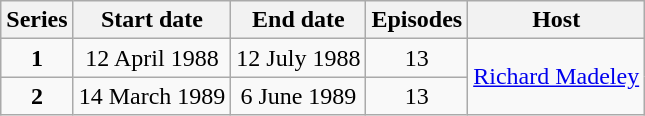<table class="wikitable" style="text-align:center;">
<tr>
<th>Series</th>
<th>Start date</th>
<th>End date</th>
<th>Episodes</th>
<th>Host</th>
</tr>
<tr>
<td><strong>1</strong></td>
<td>12 April 1988</td>
<td>12 July 1988</td>
<td>13</td>
<td rowspan="2"><a href='#'>Richard Madeley</a></td>
</tr>
<tr>
<td><strong>2</strong></td>
<td>14 March 1989</td>
<td>6 June 1989</td>
<td>13</td>
</tr>
</table>
